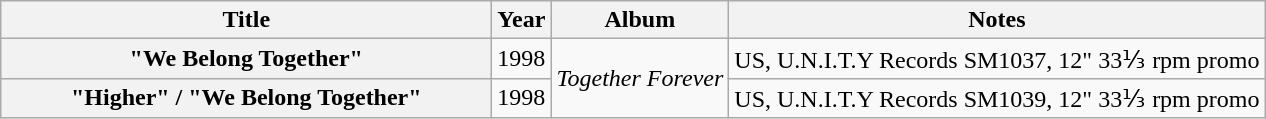<table class="wikitable plainrowheaders" style="text-align:center;">
<tr>
<th scope="col" rowspan="1" style="width:20em;">Title</th>
<th scope="col" rowspan="1" style="width:1em;">Year</th>
<th scope="col" rowspan="1">Album</th>
<th scope="col" rowspan="1">Notes</th>
</tr>
<tr>
<th scope="row">"We Belong Together"</th>
<td>1998</td>
<td align="left" rowspan="2"><em>Together Forever</em></td>
<td align="left">US, U.N.I.T.Y Records SM1037, 12" 33⅓ rpm promo</td>
</tr>
<tr>
<th scope="row">"Higher" / "We Belong Together"</th>
<td>1998</td>
<td align="left">US, U.N.I.T.Y Records SM1039, 12" 33⅓ rpm promo</td>
</tr>
</table>
